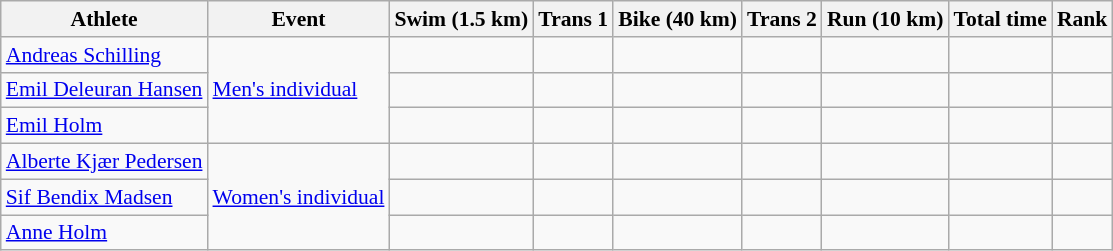<table class="wikitable" style="font-size:90%">
<tr>
<th>Athlete</th>
<th>Event</th>
<th>Swim (1.5 km)</th>
<th>Trans 1</th>
<th>Bike (40 km)</th>
<th>Trans 2</th>
<th>Run (10 km)</th>
<th>Total time</th>
<th>Rank</th>
</tr>
<tr align=center>
<td align=left><a href='#'>Andreas Schilling</a></td>
<td align=left rowspan=3><a href='#'>Men's individual</a></td>
<td></td>
<td></td>
<td></td>
<td></td>
<td></td>
<td></td>
<td></td>
</tr>
<tr align=center>
<td align=left><a href='#'>Emil Deleuran Hansen</a></td>
<td></td>
<td></td>
<td></td>
<td></td>
<td></td>
<td></td>
<td></td>
</tr>
<tr align=center>
<td align=left><a href='#'>Emil Holm</a></td>
<td></td>
<td></td>
<td></td>
<td></td>
<td></td>
<td></td>
<td></td>
</tr>
<tr align=center>
<td align=left><a href='#'>Alberte Kjær Pedersen</a></td>
<td align=left rowspan=3><a href='#'>Women's individual</a></td>
<td></td>
<td></td>
<td></td>
<td></td>
<td></td>
<td></td>
<td></td>
</tr>
<tr align=center>
<td align=left><a href='#'>Sif Bendix Madsen</a></td>
<td></td>
<td></td>
<td></td>
<td></td>
<td></td>
<td></td>
<td></td>
</tr>
<tr align=center>
<td align=left><a href='#'>Anne Holm</a></td>
<td></td>
<td></td>
<td></td>
<td></td>
<td></td>
<td></td>
<td></td>
</tr>
</table>
